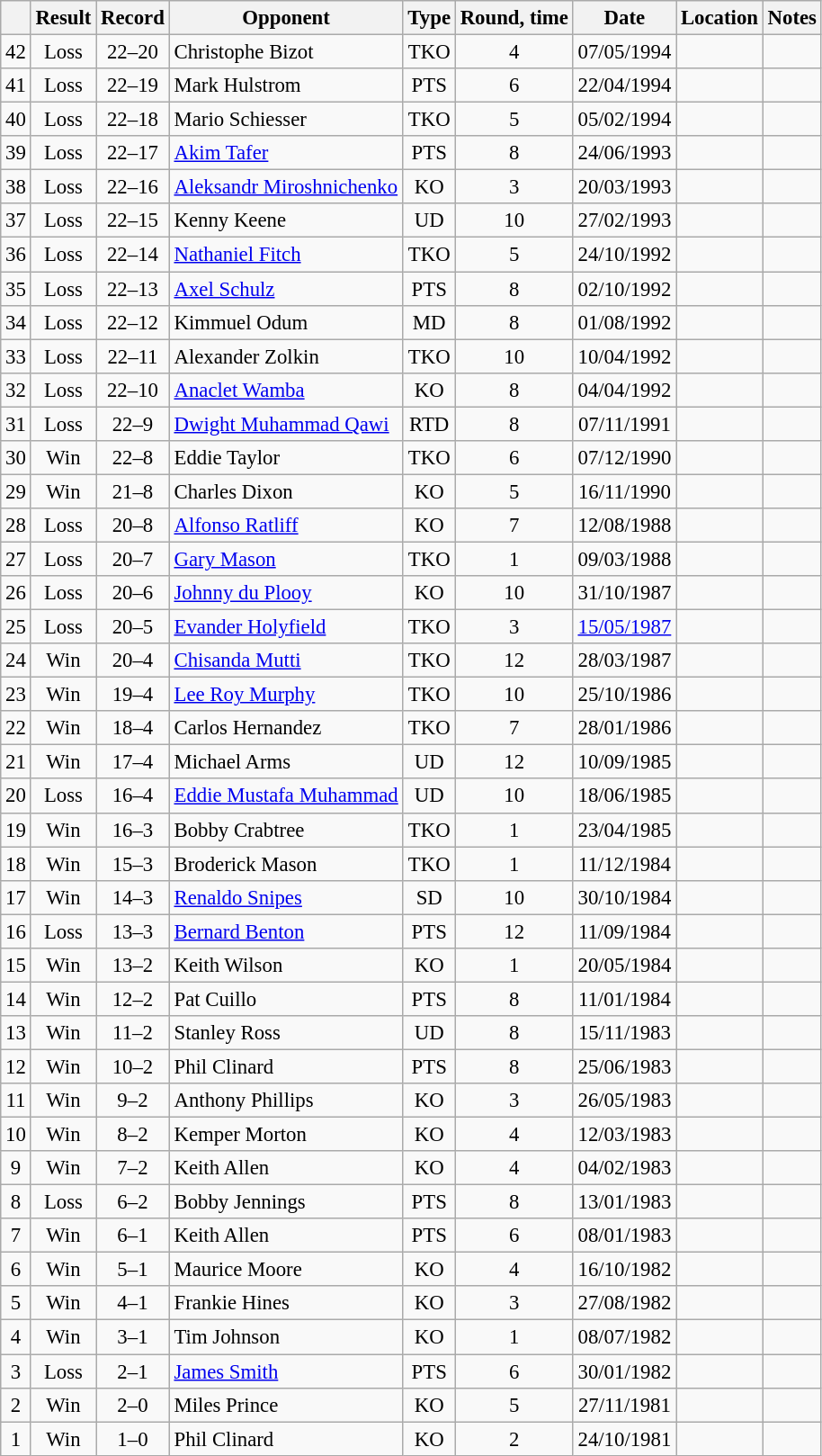<table class="wikitable" style="text-align:center; font-size:95%">
<tr>
<th></th>
<th>Result</th>
<th>Record</th>
<th>Opponent</th>
<th>Type</th>
<th>Round, time</th>
<th>Date</th>
<th>Location</th>
<th>Notes</th>
</tr>
<tr>
<td>42</td>
<td>Loss</td>
<td>22–20</td>
<td align=left> Christophe Bizot</td>
<td>TKO</td>
<td>4</td>
<td>07/05/1994</td>
<td align=left> </td>
<td align=left></td>
</tr>
<tr>
<td>41</td>
<td>Loss</td>
<td>22–19</td>
<td align=left> Mark Hulstrom</td>
<td>PTS</td>
<td>6</td>
<td>22/04/1994</td>
<td align=left> </td>
<td align=left></td>
</tr>
<tr>
<td>40</td>
<td>Loss</td>
<td>22–18</td>
<td align=left> Mario Schiesser</td>
<td>TKO</td>
<td>5</td>
<td>05/02/1994</td>
<td align=left> </td>
<td align=left></td>
</tr>
<tr>
<td>39</td>
<td>Loss</td>
<td>22–17</td>
<td align=left> <a href='#'>Akim Tafer</a></td>
<td>PTS</td>
<td>8</td>
<td>24/06/1993</td>
<td align=left> </td>
<td align=left></td>
</tr>
<tr>
<td>38</td>
<td>Loss</td>
<td>22–16</td>
<td align=left> <a href='#'>Aleksandr Miroshnichenko</a></td>
<td>KO</td>
<td>3</td>
<td>20/03/1993</td>
<td align=left> </td>
<td align=left></td>
</tr>
<tr>
<td>37</td>
<td>Loss</td>
<td>22–15</td>
<td align=left> Kenny Keene</td>
<td>UD</td>
<td>10</td>
<td>27/02/1993</td>
<td align=left> </td>
<td align=left></td>
</tr>
<tr>
<td>36</td>
<td>Loss</td>
<td>22–14</td>
<td align=left> <a href='#'>Nathaniel Fitch</a></td>
<td>TKO</td>
<td>5</td>
<td>24/10/1992</td>
<td align=left> </td>
<td align=left></td>
</tr>
<tr>
<td>35</td>
<td>Loss</td>
<td>22–13</td>
<td align=left> <a href='#'>Axel Schulz</a></td>
<td>PTS</td>
<td>8</td>
<td>02/10/1992</td>
<td align=left> </td>
<td align=left></td>
</tr>
<tr>
<td>34</td>
<td>Loss</td>
<td>22–12</td>
<td align=left> Kimmuel Odum</td>
<td>MD</td>
<td>8</td>
<td>01/08/1992</td>
<td align=left> </td>
<td align=left></td>
</tr>
<tr>
<td>33</td>
<td>Loss</td>
<td>22–11</td>
<td align=left> Alexander Zolkin</td>
<td>TKO</td>
<td>10</td>
<td>10/04/1992</td>
<td align=left> </td>
<td align=left></td>
</tr>
<tr>
<td>32</td>
<td>Loss</td>
<td>22–10</td>
<td align=left> <a href='#'>Anaclet Wamba</a></td>
<td>KO</td>
<td>8</td>
<td>04/04/1992</td>
<td align=left> </td>
<td align=left></td>
</tr>
<tr>
<td>31</td>
<td>Loss</td>
<td>22–9</td>
<td align=left> <a href='#'>Dwight Muhammad Qawi</a></td>
<td>RTD</td>
<td>8</td>
<td>07/11/1991</td>
<td align=left> </td>
<td align=left></td>
</tr>
<tr>
<td>30</td>
<td>Win</td>
<td>22–8</td>
<td align=left> Eddie Taylor</td>
<td>TKO</td>
<td>6</td>
<td>07/12/1990</td>
<td align=left> </td>
<td align=left></td>
</tr>
<tr>
<td>29</td>
<td>Win</td>
<td>21–8</td>
<td align=left> Charles Dixon</td>
<td>KO</td>
<td>5</td>
<td>16/11/1990</td>
<td align=left> </td>
<td align=left></td>
</tr>
<tr>
<td>28</td>
<td>Loss</td>
<td>20–8</td>
<td align=left> <a href='#'>Alfonso Ratliff</a></td>
<td>KO</td>
<td>7</td>
<td>12/08/1988</td>
<td align=left> </td>
<td align=left></td>
</tr>
<tr>
<td>27</td>
<td>Loss</td>
<td>20–7</td>
<td align=left> <a href='#'>Gary Mason</a></td>
<td>TKO</td>
<td>1</td>
<td>09/03/1988</td>
<td align=left> </td>
<td align=left></td>
</tr>
<tr>
<td>26</td>
<td>Loss</td>
<td>20–6</td>
<td align=left> <a href='#'>Johnny du Plooy</a></td>
<td>KO</td>
<td>10</td>
<td>31/10/1987</td>
<td align=left> </td>
<td align=left></td>
</tr>
<tr>
<td>25</td>
<td>Loss</td>
<td>20–5</td>
<td align=left> <a href='#'>Evander Holyfield</a></td>
<td>TKO</td>
<td>3</td>
<td><a href='#'>15/05/1987</a></td>
<td align=left> </td>
<td align=left></td>
</tr>
<tr>
<td>24</td>
<td>Win</td>
<td>20–4</td>
<td align=left> <a href='#'>Chisanda Mutti</a></td>
<td>TKO</td>
<td>12</td>
<td>28/03/1987</td>
<td align=left> </td>
<td align=left></td>
</tr>
<tr>
<td>23</td>
<td>Win</td>
<td>19–4</td>
<td align=left> <a href='#'>Lee Roy Murphy</a></td>
<td>TKO</td>
<td>10</td>
<td>25/10/1986</td>
<td align=left> </td>
<td align=left></td>
</tr>
<tr>
<td>22</td>
<td>Win</td>
<td>18–4</td>
<td align=left> Carlos Hernandez</td>
<td>TKO</td>
<td>7</td>
<td>28/01/1986</td>
<td align=left> </td>
<td align=left></td>
</tr>
<tr>
<td>21</td>
<td>Win</td>
<td>17–4</td>
<td align=left> Michael Arms</td>
<td>UD</td>
<td>12</td>
<td>10/09/1985</td>
<td align=left> </td>
<td align=left></td>
</tr>
<tr>
<td>20</td>
<td>Loss</td>
<td>16–4</td>
<td align=left> <a href='#'>Eddie Mustafa Muhammad</a></td>
<td>UD</td>
<td>10</td>
<td>18/06/1985</td>
<td align=left> </td>
<td align=left></td>
</tr>
<tr>
<td>19</td>
<td>Win</td>
<td>16–3</td>
<td align=left> Bobby Crabtree</td>
<td>TKO</td>
<td>1</td>
<td>23/04/1985</td>
<td align=left> </td>
<td align=left></td>
</tr>
<tr>
<td>18</td>
<td>Win</td>
<td>15–3</td>
<td align=left> Broderick Mason</td>
<td>TKO</td>
<td>1</td>
<td>11/12/1984</td>
<td align=left> </td>
<td align=left></td>
</tr>
<tr>
<td>17</td>
<td>Win</td>
<td>14–3</td>
<td align=left> <a href='#'>Renaldo Snipes</a></td>
<td>SD</td>
<td>10</td>
<td>30/10/1984</td>
<td align=left> </td>
<td align=left></td>
</tr>
<tr>
<td>16</td>
<td>Loss</td>
<td>13–3</td>
<td align=left> <a href='#'>Bernard Benton</a></td>
<td>PTS</td>
<td>12</td>
<td>11/09/1984</td>
<td align=left> </td>
<td align=left></td>
</tr>
<tr>
<td>15</td>
<td>Win</td>
<td>13–2</td>
<td align=left> Keith Wilson</td>
<td>KO</td>
<td>1</td>
<td>20/05/1984</td>
<td align=left> </td>
<td align=left></td>
</tr>
<tr>
<td>14</td>
<td>Win</td>
<td>12–2</td>
<td align=left> Pat Cuillo</td>
<td>PTS</td>
<td>8</td>
<td>11/01/1984</td>
<td align=left> </td>
<td align=left></td>
</tr>
<tr>
<td>13</td>
<td>Win</td>
<td>11–2</td>
<td align=left> Stanley Ross</td>
<td>UD</td>
<td>8</td>
<td>15/11/1983</td>
<td align=left> </td>
<td align=left></td>
</tr>
<tr>
<td>12</td>
<td>Win</td>
<td>10–2</td>
<td align=left> Phil Clinard</td>
<td>PTS</td>
<td>8</td>
<td>25/06/1983</td>
<td align=left> </td>
<td align=left></td>
</tr>
<tr>
<td>11</td>
<td>Win</td>
<td>9–2</td>
<td align=left> Anthony Phillips</td>
<td>KO</td>
<td>3</td>
<td>26/05/1983</td>
<td align=left> </td>
<td align=left></td>
</tr>
<tr>
<td>10</td>
<td>Win</td>
<td>8–2</td>
<td align=left> Kemper Morton</td>
<td>KO</td>
<td>4</td>
<td>12/03/1983</td>
<td align=left> </td>
<td align=left></td>
</tr>
<tr>
<td>9</td>
<td>Win</td>
<td>7–2</td>
<td align=left> Keith Allen</td>
<td>KO</td>
<td>4</td>
<td>04/02/1983</td>
<td align=left> </td>
<td align=left></td>
</tr>
<tr>
<td>8</td>
<td>Loss</td>
<td>6–2</td>
<td align=left> Bobby Jennings</td>
<td>PTS</td>
<td>8</td>
<td>13/01/1983</td>
<td align=left> </td>
<td align=left></td>
</tr>
<tr>
<td>7</td>
<td>Win</td>
<td>6–1</td>
<td align=left> Keith Allen</td>
<td>PTS</td>
<td>6</td>
<td>08/01/1983</td>
<td align=left> </td>
<td align=left></td>
</tr>
<tr>
<td>6</td>
<td>Win</td>
<td>5–1</td>
<td align=left> Maurice Moore</td>
<td>KO</td>
<td>4</td>
<td>16/10/1982</td>
<td align=left> </td>
<td align=left></td>
</tr>
<tr>
<td>5</td>
<td>Win</td>
<td>4–1</td>
<td align=left> Frankie Hines</td>
<td>KO</td>
<td>3</td>
<td>27/08/1982</td>
<td align=left> </td>
<td align=left></td>
</tr>
<tr>
<td>4</td>
<td>Win</td>
<td>3–1</td>
<td align=left> Tim Johnson</td>
<td>KO</td>
<td>1</td>
<td>08/07/1982</td>
<td align=left> </td>
<td align=left></td>
</tr>
<tr>
<td>3</td>
<td>Loss</td>
<td>2–1</td>
<td align=left> <a href='#'>James Smith</a></td>
<td>PTS</td>
<td>6</td>
<td>30/01/1982</td>
<td align=left> </td>
<td align=left></td>
</tr>
<tr>
<td>2</td>
<td>Win</td>
<td>2–0</td>
<td align=left> Miles Prince</td>
<td>KO</td>
<td>5</td>
<td>27/11/1981</td>
<td align=left> </td>
<td align=left></td>
</tr>
<tr>
<td>1</td>
<td>Win</td>
<td>1–0</td>
<td align=left> Phil Clinard</td>
<td>KO</td>
<td>2</td>
<td>24/10/1981</td>
<td align=left> </td>
<td align=left></td>
</tr>
</table>
